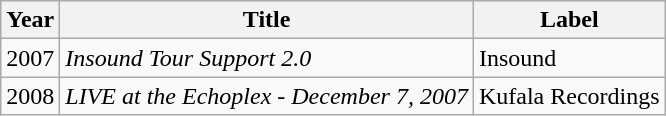<table class="wikitable">
<tr>
<th align="left">Year</th>
<th align="left">Title</th>
<th align="left">Label</th>
</tr>
<tr>
<td>2007</td>
<td><em>Insound Tour Support 2.0</em></td>
<td>Insound</td>
</tr>
<tr>
<td>2008</td>
<td><em>LIVE at the Echoplex - December 7, 2007</em></td>
<td>Kufala Recordings</td>
</tr>
</table>
